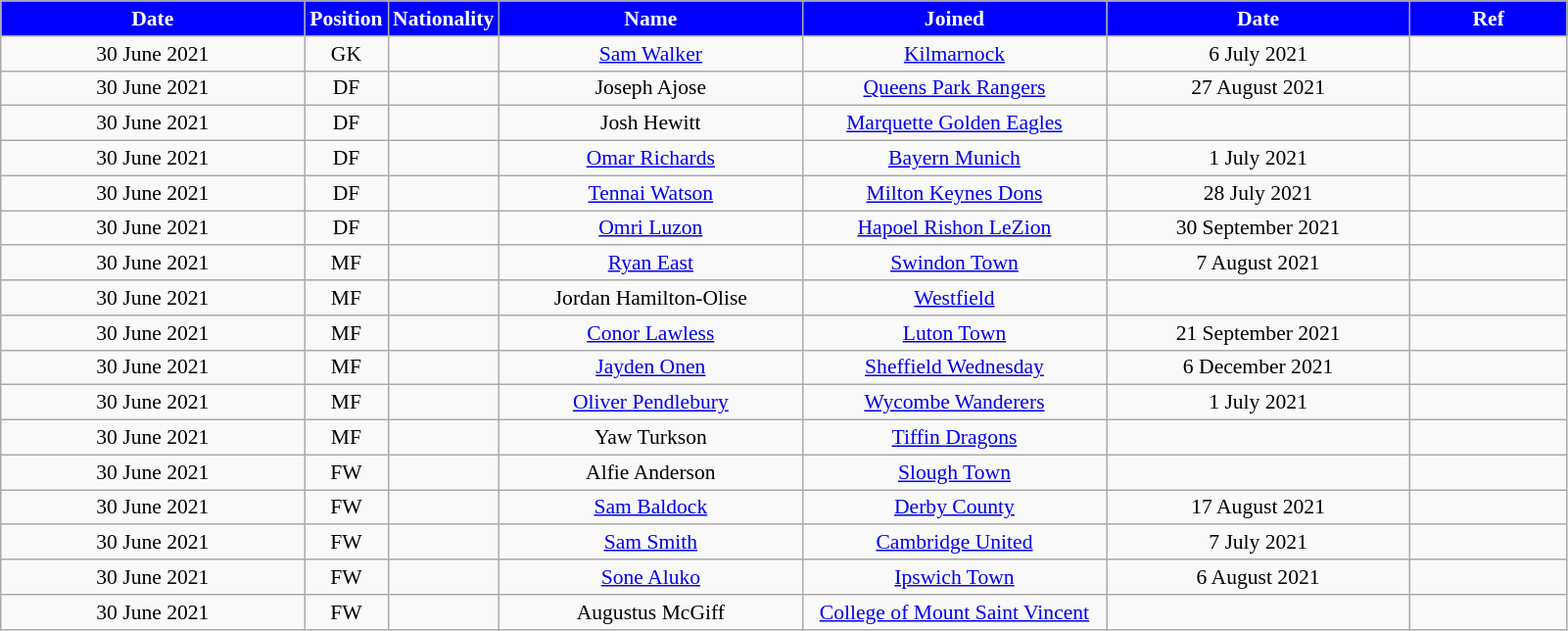<table class="wikitable" style="text-align:center; font-size:90%">
<tr>
<th style="background:#00f; color:white; width:200px;">Date</th>
<th style="background:#00f; color:white; width:50px;">Position</th>
<th style="background:#00f; color:white; width:50px;">Nationality</th>
<th style="background:#00f; color:white; width:200px;">Name</th>
<th style="background:#00f; color:white; width:200px;">Joined</th>
<th style="background:#00f; color:white; width:200px;">Date</th>
<th style="background:#00f; color:white; width:100px;">Ref</th>
</tr>
<tr>
<td>30 June 2021</td>
<td>GK</td>
<td></td>
<td><a href='#'>Sam Walker</a></td>
<td><a href='#'>Kilmarnock</a></td>
<td>6 July 2021</td>
<td></td>
</tr>
<tr>
<td>30 June 2021</td>
<td>DF</td>
<td></td>
<td>Joseph Ajose</td>
<td><a href='#'>Queens Park Rangers</a></td>
<td>27 August 2021</td>
<td></td>
</tr>
<tr>
<td>30 June 2021</td>
<td>DF</td>
<td></td>
<td>Josh Hewitt</td>
<td><a href='#'>Marquette Golden Eagles</a></td>
<td></td>
<td></td>
</tr>
<tr>
<td>30 June 2021</td>
<td>DF</td>
<td></td>
<td><a href='#'>Omar Richards</a></td>
<td><a href='#'>Bayern Munich</a></td>
<td>1 July 2021</td>
<td></td>
</tr>
<tr>
<td>30 June 2021</td>
<td>DF</td>
<td></td>
<td><a href='#'>Tennai Watson</a></td>
<td><a href='#'>Milton Keynes Dons</a></td>
<td>28 July 2021</td>
<td></td>
</tr>
<tr>
<td>30 June 2021</td>
<td>DF</td>
<td></td>
<td><a href='#'>Omri Luzon</a></td>
<td><a href='#'>Hapoel Rishon LeZion</a></td>
<td>30 September 2021</td>
<td></td>
</tr>
<tr>
<td>30 June 2021</td>
<td>MF</td>
<td></td>
<td><a href='#'>Ryan East</a></td>
<td><a href='#'>Swindon Town</a></td>
<td>7 August 2021</td>
<td></td>
</tr>
<tr>
<td>30 June 2021</td>
<td>MF</td>
<td></td>
<td>Jordan Hamilton-Olise</td>
<td><a href='#'>Westfield</a></td>
<td></td>
<td></td>
</tr>
<tr>
<td>30 June 2021</td>
<td>MF</td>
<td></td>
<td><a href='#'>Conor Lawless</a></td>
<td><a href='#'>Luton Town</a></td>
<td>21 September 2021</td>
<td></td>
</tr>
<tr>
<td>30 June 2021</td>
<td>MF</td>
<td></td>
<td><a href='#'>Jayden Onen</a></td>
<td><a href='#'>Sheffield Wednesday</a></td>
<td>6 December 2021</td>
<td></td>
</tr>
<tr>
<td>30 June 2021</td>
<td>MF</td>
<td></td>
<td><a href='#'>Oliver Pendlebury</a></td>
<td><a href='#'>Wycombe Wanderers</a></td>
<td>1 July 2021</td>
<td></td>
</tr>
<tr>
<td>30 June 2021</td>
<td>MF</td>
<td></td>
<td>Yaw Turkson</td>
<td><a href='#'>Tiffin Dragons</a></td>
<td></td>
<td></td>
</tr>
<tr>
<td>30 June 2021</td>
<td>FW</td>
<td></td>
<td>Alfie Anderson</td>
<td><a href='#'>Slough Town</a></td>
<td></td>
<td></td>
</tr>
<tr>
<td>30 June 2021</td>
<td>FW</td>
<td></td>
<td><a href='#'>Sam Baldock</a></td>
<td><a href='#'>Derby County</a></td>
<td>17 August 2021</td>
<td></td>
</tr>
<tr>
<td>30 June 2021</td>
<td>FW</td>
<td></td>
<td><a href='#'>Sam Smith</a></td>
<td><a href='#'>Cambridge United</a></td>
<td>7 July 2021</td>
<td></td>
</tr>
<tr>
<td>30 June 2021</td>
<td>FW</td>
<td></td>
<td><a href='#'>Sone Aluko</a></td>
<td><a href='#'>Ipswich Town</a></td>
<td>6 August 2021</td>
<td></td>
</tr>
<tr>
<td>30 June 2021</td>
<td>FW</td>
<td></td>
<td>Augustus McGiff</td>
<td><a href='#'>College of Mount Saint Vincent</a></td>
<td></td>
<td></td>
</tr>
</table>
